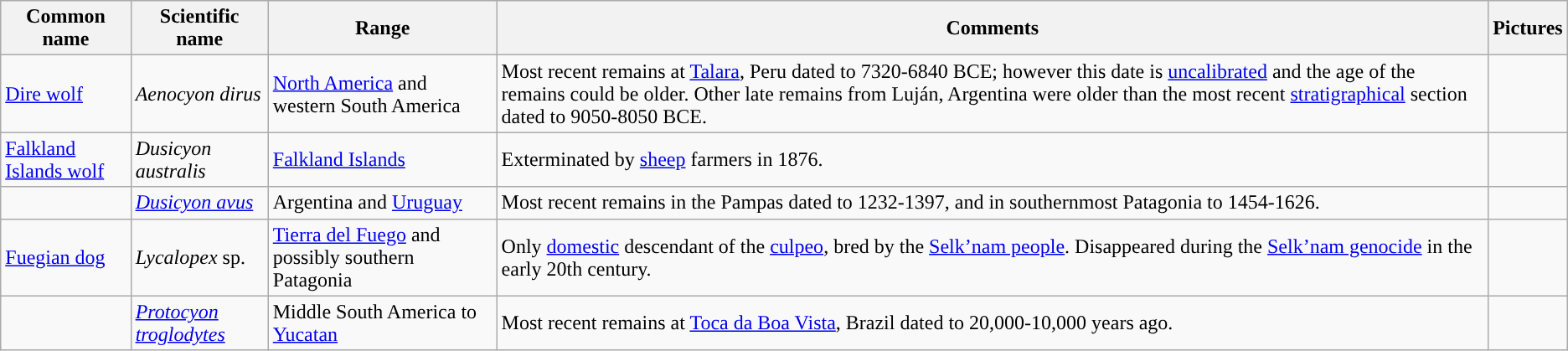<table class="wikitable">
<tr>
<th>Common name</th>
<th>Scientific name</th>
<th>Range</th>
<th class="unsortable">Comments</th>
<th>Pictures</th>
</tr>
<tr>
<td><a href='#'>Dire wolf</a></td>
<td><em>Aenocyon dirus</em></td>
<td><a href='#'>North America</a> and western South America</td>
<td>Most recent remains at <a href='#'>Talara</a>, Peru dated to 7320-6840 BCE; however this date is <a href='#'>uncalibrated</a> and the age of the remains could be older. Other late remains from Luján, Argentina were older than the most recent <a href='#'>stratigraphical</a> section dated to 9050-8050 BCE.</td>
<td></td>
</tr>
<tr>
<td><a href='#'>Falkland Islands wolf</a></td>
<td><em>Dusicyon australis</em></td>
<td><a href='#'>Falkland Islands</a></td>
<td>Exterminated by <a href='#'>sheep</a> farmers in 1876.</td>
<td></td>
</tr>
<tr>
<td></td>
<td><em><a href='#'>Dusicyon avus</a></em></td>
<td>Argentina and <a href='#'>Uruguay</a></td>
<td>Most recent remains in the Pampas dated to 1232-1397, and in southernmost Patagonia to 1454-1626.</td>
<td></td>
</tr>
<tr>
<td><a href='#'>Fuegian dog</a></td>
<td><em>Lycalopex</em> sp.</td>
<td><a href='#'>Tierra del Fuego</a> and possibly southern Patagonia</td>
<td>Only <a href='#'>domestic</a> descendant of the <a href='#'>culpeo</a>, bred by the <a href='#'>Selkʼnam people</a>. Disappeared during the <a href='#'>Selkʼnam genocide</a> in the early 20th century.</td>
<td></td>
</tr>
<tr>
<td></td>
<td><em><a href='#'>Protocyon troglodytes</a></em></td>
<td>Middle South America to <a href='#'>Yucatan</a></td>
<td>Most recent remains at <a href='#'>Toca da Boa Vista</a>, Brazil dated to 20,000-10,000 years ago.</td>
<td></td>
</tr>
</table>
